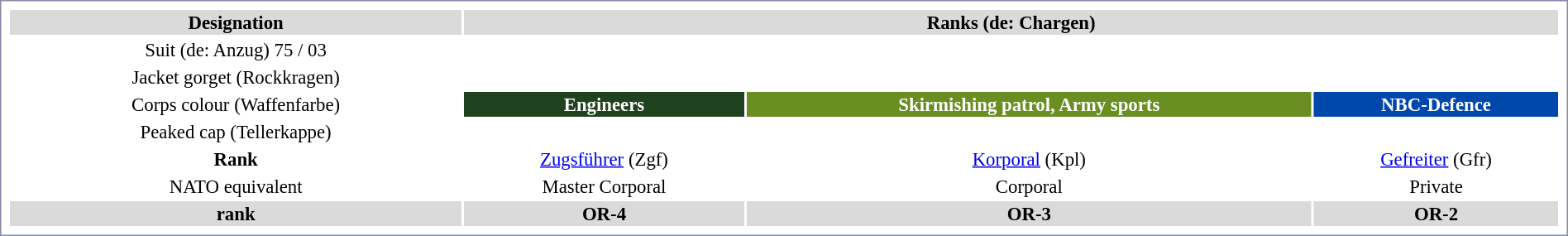<table width="100%" style="border:1px solid #8888aa; background-color:#FFFFFF; padding:5px; font-size:95%; margin: 0px 12px 12px 0px;">
<tr bgcolor="#dadada">
<th>Designation</th>
<th colspan="3">Ranks (de: Chargen)</th>
</tr>
<tr align="center">
<td>Suit (de: Anzug) 75 / 03</td>
<td></td>
<td></td>
<td></td>
</tr>
<tr align="center">
<td>Jacket gorget (Rockkragen)</td>
<td></td>
<td></td>
<td></td>
</tr>
<tr align="center">
<td>Corps colour (Waffenfarbe)</td>
<th align="center" style="background:#21421E; color:white;">Engineers</th>
<th align="center" style="background:#6B8E23; color:white;">Skirmishing patrol, Army sports</th>
<th align="center" style="background:#0047AB; color:white;">NBC-Defence</th>
</tr>
<tr align="center">
<td>Peaked cap (Tellerkappe)</td>
<td></td>
<td></td>
<td></td>
</tr>
<tr align="center">
<th>Rank</th>
<td><a href='#'>Zugsführer</a> (Zgf)</td>
<td><a href='#'>Korporal</a> (Kpl)</td>
<td><a href='#'>Gefreiter</a> (Gfr)</td>
</tr>
<tr align="center">
<td>NATO equivalent</td>
<td>Master Corporal</td>
<td>Corporal</td>
<td>Private</td>
</tr>
<tr bgcolor="#dadada">
<th> rank</th>
<th>OR-4</th>
<th>OR-3</th>
<th>OR-2</th>
</tr>
</table>
